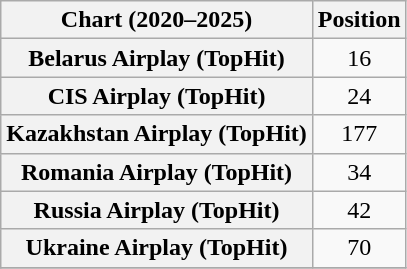<table class="wikitable sortable plainrowheaders" style="text-align:center">
<tr>
<th scope="col">Chart (2020–2025)</th>
<th scope="col">Position</th>
</tr>
<tr>
<th scope="row">Belarus Airplay (TopHit)</th>
<td>16</td>
</tr>
<tr>
<th scope="row">CIS Airplay (TopHit)</th>
<td>24</td>
</tr>
<tr>
<th scope="row">Kazakhstan Airplay (TopHit)</th>
<td>177</td>
</tr>
<tr>
<th scope="row">Romania Airplay (TopHit)</th>
<td>34</td>
</tr>
<tr>
<th scope="row">Russia Airplay (TopHit)</th>
<td>42</td>
</tr>
<tr>
<th scope="row">Ukraine Airplay (TopHit)</th>
<td>70</td>
</tr>
<tr>
</tr>
</table>
